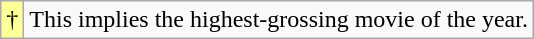<table class="wikitable">
<tr>
<td style="background-color:#FFFF99">†</td>
<td>This implies the highest-grossing movie of the year.</td>
</tr>
</table>
